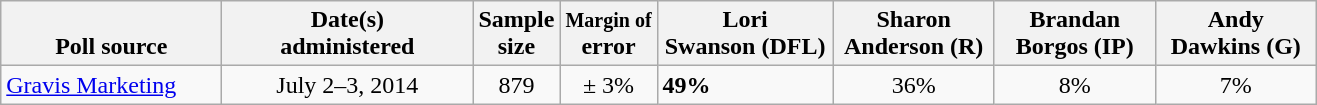<table class="wikitable">
<tr valign= bottom>
<th style="width:140px;">Poll source</th>
<th style="width:160px;">Date(s)<br>administered</th>
<th class=small>Sample<br>size</th>
<th><small>Margin of</small><br>error</th>
<th style="width:110px;">Lori<br>Swanson (DFL)</th>
<th style="width:100px;">Sharon<br>Anderson (R)</th>
<th style="width:100px;">Brandan<br>Borgos (IP)</th>
<th style="width:100px;">Andy<br>Dawkins (G)</th>
</tr>
<tr>
<td><a href='#'>Gravis Marketing</a></td>
<td align=center>July 2–3, 2014</td>
<td align=center>879</td>
<td align=center>± 3%</td>
<td><strong>49%</strong></td>
<td align=center>36%</td>
<td align=center>8%</td>
<td align=center>7%</td>
</tr>
</table>
